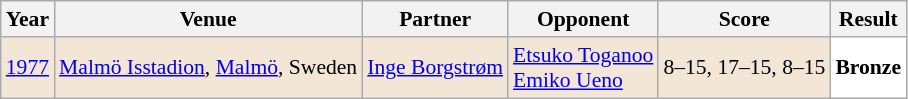<table class="sortable wikitable" style="font-size: 90%;">
<tr>
<th>Year</th>
<th>Venue</th>
<th>Partner</th>
<th>Opponent</th>
<th>Score</th>
<th>Result</th>
</tr>
<tr style="background:#F3E6D7">
<td align="center"><a href='#'>1977</a></td>
<td align="left"><a href='#'>Malmö Isstadion</a>, <a href='#'>Malmö</a>, Sweden</td>
<td align="left"> <a href='#'>Inge Borgstrøm</a></td>
<td align="left"> <a href='#'>Etsuko Toganoo</a><br> <a href='#'>Emiko Ueno</a></td>
<td align="left">8–15, 17–15, 8–15</td>
<td style="text-align:left; background: white"> <strong>Bronze</strong></td>
</tr>
</table>
